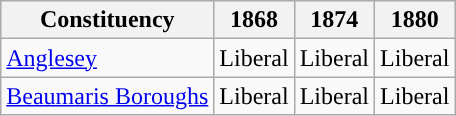<table class="wikitable">
<tr>
<th>Constituency</th>
<th>1868</th>
<th>1874</th>
<th>1880</th>
</tr>
<tr>
<td><a href='#'>Anglesey</a></td>
<td>Liberal</td>
<td>Liberal</td>
<td>Liberal</td>
</tr>
<tr>
<td><a href='#'>Beaumaris Boroughs</a></td>
<td>Liberal</td>
<td>Liberal</td>
<td>Liberal</td>
</tr>
</table>
